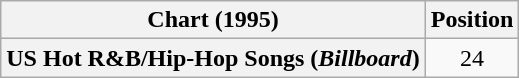<table class="wikitable plainrowheaders" style="text-align:center">
<tr>
<th scope="col">Chart (1995)</th>
<th scope="col">Position</th>
</tr>
<tr>
<th scope="row">US Hot R&B/Hip-Hop Songs (<em>Billboard</em>)</th>
<td>24</td>
</tr>
</table>
